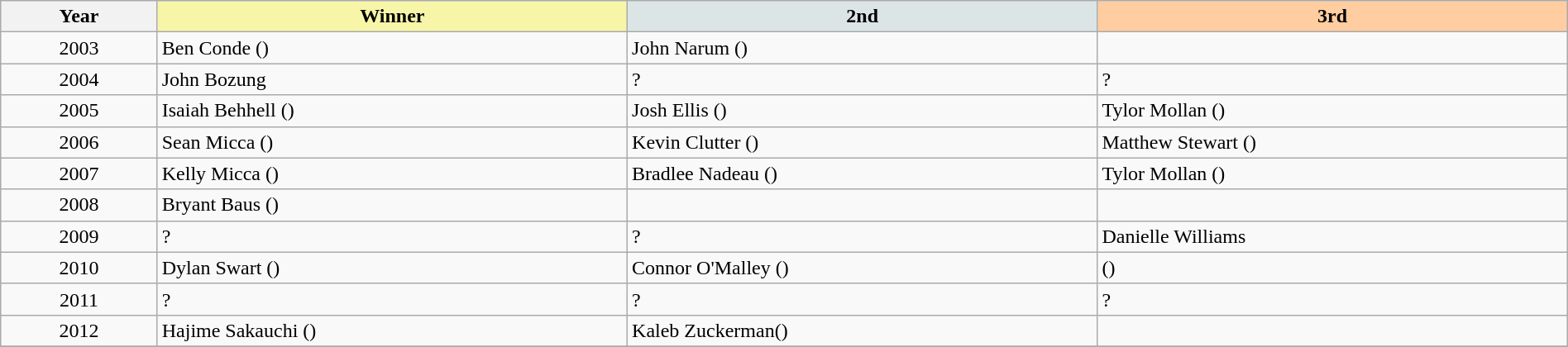<table class="wikitable" width=100%>
<tr>
<th width=10%>Year</th>
<th style="background-color: #F7F6A8;" width=30%>Winner</th>
<th style="background-color: #DCE5E5;" width=30%>2nd</th>
<th style="background-color: #FFCDA0;" width=30%>3rd</th>
</tr>
<tr>
<td align=center>2003 </td>
<td>Ben Conde ()</td>
<td>John Narum ()</td>
<td></td>
</tr>
<tr>
<td align=center>2004</td>
<td>John Bozung</td>
<td>?</td>
<td>?</td>
</tr>
<tr>
<td align=center>2005 </td>
<td>Isaiah Behhell ()</td>
<td>Josh Ellis ()</td>
<td>Tylor Mollan ()</td>
</tr>
<tr>
<td align=center>2006 </td>
<td>Sean Micca ()</td>
<td>Kevin Clutter ()</td>
<td>Matthew Stewart ()</td>
</tr>
<tr>
<td align=center>2007 </td>
<td>Kelly Micca ()</td>
<td>Bradlee Nadeau ()</td>
<td>Tylor Mollan ()</td>
</tr>
<tr>
<td align=center>2008 </td>
<td>Bryant Baus ()</td>
<td></td>
<td></td>
</tr>
<tr>
<td align=center>2009</td>
<td>?</td>
<td>?</td>
<td>Danielle Williams</td>
</tr>
<tr>
<td align=center>2010 </td>
<td>Dylan Swart ()</td>
<td>Connor O'Malley ()</td>
<td>()</td>
</tr>
<tr>
<td align=center>2011</td>
<td>?</td>
<td>?</td>
<td>?</td>
</tr>
<tr>
<td align=center>2012 </td>
<td>Hajime Sakauchi ()</td>
<td>Kaleb  Zuckerman()</td>
<td></td>
</tr>
<tr>
</tr>
</table>
